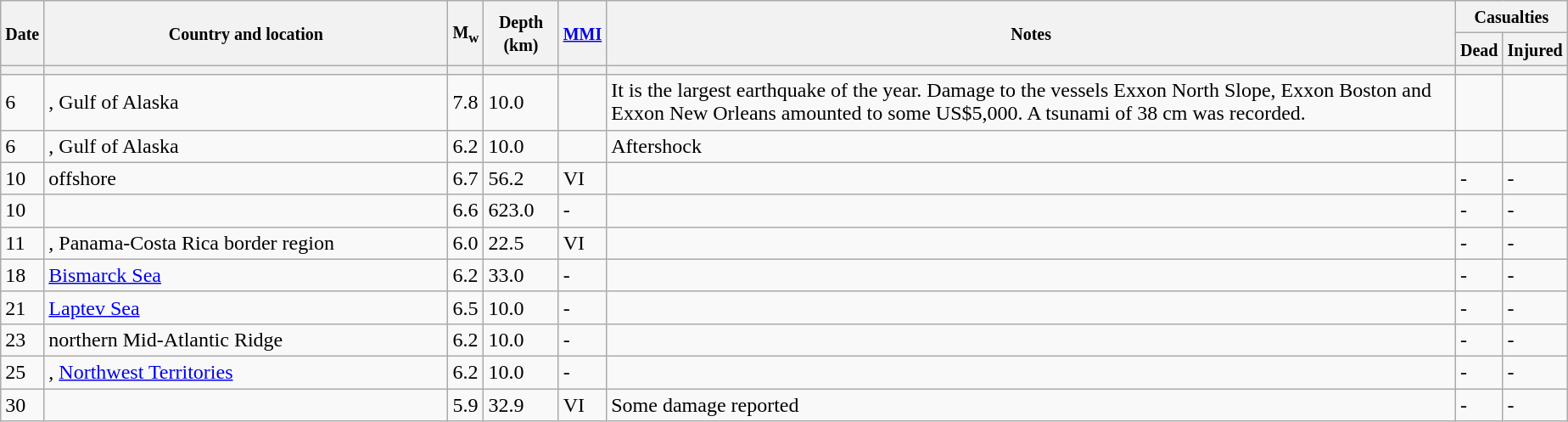<table class="wikitable sortable" style="border:1px black; margin-left:1em;">
<tr>
<th rowspan="2"><small>Date</small></th>
<th rowspan="2" style="width: 310px"><small>Country and location</small></th>
<th rowspan="2"><small>M<sub>w</sub></small></th>
<th rowspan="2"><small>Depth (km)</small></th>
<th rowspan="2"><small><a href='#'>MMI</a></small></th>
<th rowspan="2" class="unsortable"><small>Notes</small></th>
<th colspan="2"><small>Casualties</small></th>
</tr>
<tr>
<th><small>Dead</small></th>
<th><small>Injured</small></th>
</tr>
<tr>
<th></th>
<th></th>
<th></th>
<th></th>
<th></th>
<th></th>
<th></th>
<th></th>
</tr>
<tr>
<td>6</td>
<td>, Gulf of Alaska</td>
<td>7.8</td>
<td>10.0</td>
<td></td>
<td>It is the largest earthquake of the year. Damage to the vessels Exxon North Slope, Exxon Boston and Exxon New Orleans amounted to some US$5,000. A tsunami of 38 cm was recorded.</td>
<td></td>
<td></td>
</tr>
<tr>
<td>6</td>
<td>, Gulf of Alaska</td>
<td>6.2</td>
<td>10.0</td>
<td></td>
<td>Aftershock</td>
<td></td>
<td></td>
</tr>
<tr>
<td>10</td>
<td> offshore</td>
<td>6.7</td>
<td>56.2</td>
<td>VI</td>
<td></td>
<td>-</td>
<td>-</td>
</tr>
<tr>
<td>10</td>
<td></td>
<td>6.6</td>
<td>623.0</td>
<td>-</td>
<td></td>
<td>-</td>
<td>-</td>
</tr>
<tr>
<td>11</td>
<td>, Panama-Costa Rica border region</td>
<td>6.0</td>
<td>22.5</td>
<td>VI</td>
<td></td>
<td>-</td>
<td>-</td>
</tr>
<tr>
<td>18</td>
<td><a href='#'>Bismarck Sea</a></td>
<td>6.2</td>
<td>33.0</td>
<td>-</td>
<td></td>
<td>-</td>
<td>-</td>
</tr>
<tr>
<td>21</td>
<td><a href='#'>Laptev Sea</a></td>
<td>6.5</td>
<td>10.0</td>
<td>-</td>
<td></td>
<td>-</td>
<td>-</td>
</tr>
<tr>
<td>23</td>
<td>northern Mid-Atlantic Ridge</td>
<td>6.2</td>
<td>10.0</td>
<td>-</td>
<td></td>
<td>-</td>
<td>-</td>
</tr>
<tr>
<td>25</td>
<td>, <a href='#'>Northwest Territories</a></td>
<td>6.2</td>
<td>10.0</td>
<td>-</td>
<td></td>
<td>-</td>
<td>-</td>
</tr>
<tr>
<td>30</td>
<td></td>
<td>5.9</td>
<td>32.9</td>
<td>VI</td>
<td>Some damage reported</td>
<td>-</td>
<td>-</td>
</tr>
</table>
